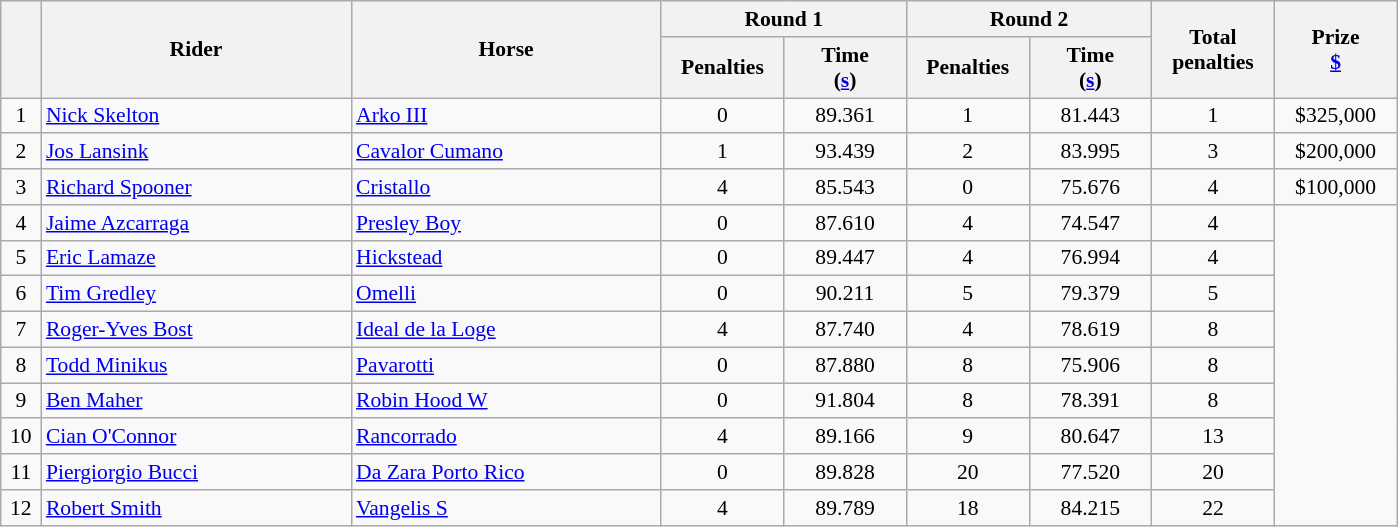<table class="wikitable" style="font-size: 90%">
<tr>
<th rowspan=2 width=20></th>
<th rowspan=2 width=200>Rider</th>
<th rowspan=2 width=200>Horse</th>
<th colspan=2>Round 1</th>
<th colspan=2>Round 2</th>
<th rowspan=2 width=75>Total penalties</th>
<th rowspan=2 width=75>Prize<br><a href='#'>$</a></th>
</tr>
<tr>
<th width=75>Penalties</th>
<th width=75>Time<br>(<a href='#'>s</a>)</th>
<th width=75>Penalties</th>
<th width=75>Time<br>(<a href='#'>s</a>)</th>
</tr>
<tr>
<td align=center>1</td>
<td> <a href='#'>Nick Skelton</a></td>
<td><a href='#'>Arko III</a></td>
<td align=center>0</td>
<td align=center>89.361</td>
<td align=center>1</td>
<td align=center>81.443</td>
<td align=center>1</td>
<td align=center>$325,000</td>
</tr>
<tr>
<td align=center>2</td>
<td> <a href='#'>Jos Lansink</a></td>
<td><a href='#'>Cavalor Cumano</a></td>
<td align=center>1</td>
<td align=center>93.439</td>
<td align=center>2</td>
<td align=center>83.995</td>
<td align=center>3</td>
<td align=center>$200,000</td>
</tr>
<tr>
<td align=center>3</td>
<td> <a href='#'>Richard Spooner</a></td>
<td><a href='#'>Cristallo</a></td>
<td align=center>4</td>
<td align=center>85.543</td>
<td align=center>0</td>
<td align=center>75.676</td>
<td align=center>4</td>
<td align=center>$100,000</td>
</tr>
<tr>
<td align=center>4</td>
<td> <a href='#'>Jaime Azcarraga</a></td>
<td><a href='#'>Presley Boy</a></td>
<td align=center>0</td>
<td align=center>87.610</td>
<td align=center>4</td>
<td align=center>74.547</td>
<td align=center>4</td>
</tr>
<tr>
<td align=center>5</td>
<td> <a href='#'>Eric Lamaze</a></td>
<td><a href='#'>Hickstead</a></td>
<td align=center>0</td>
<td align=center>89.447</td>
<td align=center>4</td>
<td align=center>76.994</td>
<td align=center>4</td>
</tr>
<tr>
<td align=center>6</td>
<td> <a href='#'>Tim Gredley</a></td>
<td><a href='#'>Omelli</a></td>
<td align=center>0</td>
<td align=center>90.211</td>
<td align=center>5</td>
<td align=center>79.379</td>
<td align=center>5</td>
</tr>
<tr>
<td align=center>7</td>
<td> <a href='#'>Roger-Yves Bost</a></td>
<td><a href='#'>Ideal de la Loge</a></td>
<td align=center>4</td>
<td align=center>87.740</td>
<td align=center>4</td>
<td align=center>78.619</td>
<td align=center>8</td>
</tr>
<tr>
<td align=center>8</td>
<td> <a href='#'>Todd Minikus</a></td>
<td><a href='#'>Pavarotti</a></td>
<td align=center>0</td>
<td align=center>87.880</td>
<td align=center>8</td>
<td align=center>75.906</td>
<td align=center>8</td>
</tr>
<tr>
<td align=center>9</td>
<td> <a href='#'>Ben Maher</a></td>
<td><a href='#'>Robin Hood W</a></td>
<td align=center>0</td>
<td align=center>91.804</td>
<td align=center>8</td>
<td align=center>78.391</td>
<td align=center>8</td>
</tr>
<tr>
<td align=center>10</td>
<td> <a href='#'>Cian O'Connor</a></td>
<td><a href='#'>Rancorrado</a></td>
<td align=center>4</td>
<td align=center>89.166</td>
<td align=center>9</td>
<td align=center>80.647</td>
<td align=center>13</td>
</tr>
<tr>
<td align=center>11</td>
<td> <a href='#'>Piergiorgio Bucci</a></td>
<td><a href='#'>Da Zara Porto Rico</a></td>
<td align=center>0</td>
<td align=center>89.828</td>
<td align=center>20</td>
<td align=center>77.520</td>
<td align=center>20</td>
</tr>
<tr>
<td align=center>12</td>
<td> <a href='#'>Robert Smith</a></td>
<td><a href='#'>Vangelis S</a></td>
<td align=center>4</td>
<td align=center>89.789</td>
<td align=center>18</td>
<td align=center>84.215</td>
<td align=center>22</td>
</tr>
</table>
